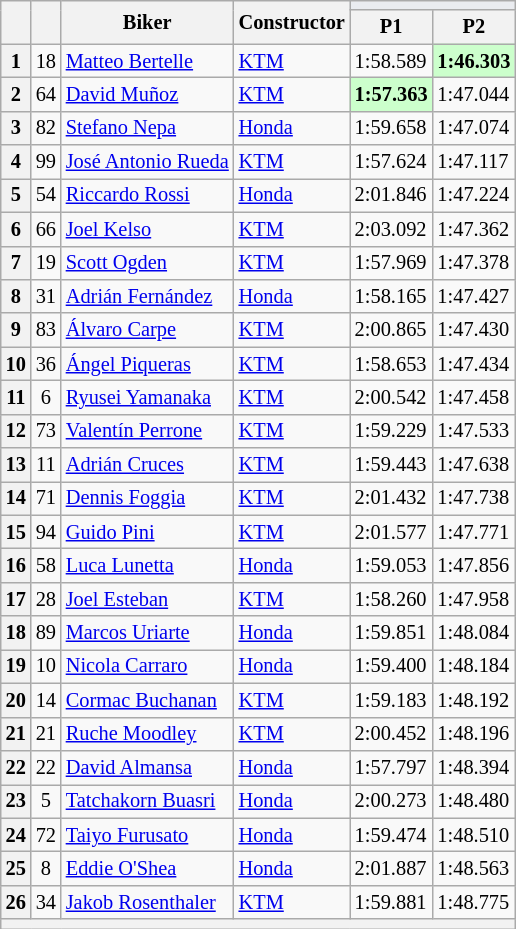<table class="wikitable sortable" style="font-size: 85%;">
<tr>
<th rowspan="2"></th>
<th rowspan="2"></th>
<th rowspan="2">Biker</th>
<th rowspan="2">Constructor</th>
<th colspan="3" style="background:#eaecf0; text-align:center;"></th>
</tr>
<tr>
<th scope="col">P1</th>
<th scope="col">P2</th>
</tr>
<tr>
<th scope="row">1</th>
<td align="center">18</td>
<td> <a href='#'>Matteo Bertelle</a></td>
<td><a href='#'>KTM</a></td>
<td>1:58.589</td>
<td style="background:#ccffcc;"><strong>1:46.303</strong></td>
</tr>
<tr>
<th scope="row">2</th>
<td align="center">64</td>
<td> <a href='#'>David Muñoz</a></td>
<td><a href='#'>KTM</a></td>
<td style="background:#ccffcc;"><strong>1:57.363</strong></td>
<td>1:47.044</td>
</tr>
<tr>
<th scope="row">3</th>
<td align="center">82</td>
<td> <a href='#'>Stefano Nepa</a></td>
<td><a href='#'>Honda</a></td>
<td>1:59.658</td>
<td>1:47.074</td>
</tr>
<tr>
<th scope="row">4</th>
<td align="center">99</td>
<td> <a href='#'>José Antonio Rueda</a></td>
<td><a href='#'>KTM</a></td>
<td>1:57.624</td>
<td>1:47.117</td>
</tr>
<tr>
<th scope="row">5</th>
<td align="center">54</td>
<td> <a href='#'>Riccardo Rossi</a></td>
<td><a href='#'>Honda</a></td>
<td>2:01.846</td>
<td>1:47.224</td>
</tr>
<tr>
<th scope="row">6</th>
<td align="center">66</td>
<td> <a href='#'>Joel Kelso</a></td>
<td><a href='#'>KTM</a></td>
<td>2:03.092</td>
<td>1:47.362</td>
</tr>
<tr>
<th scope="row">7</th>
<td align="center">19</td>
<td> <a href='#'>Scott Ogden</a></td>
<td><a href='#'>KTM</a></td>
<td>1:57.969</td>
<td>1:47.378</td>
</tr>
<tr>
<th scope="row">8</th>
<td align="center">31</td>
<td> <a href='#'>Adrián Fernández</a></td>
<td><a href='#'>Honda</a></td>
<td>1:58.165</td>
<td>1:47.427</td>
</tr>
<tr>
<th scope="row">9</th>
<td align="center">83</td>
<td> <a href='#'>Álvaro Carpe</a></td>
<td><a href='#'>KTM</a></td>
<td>2:00.865</td>
<td>1:47.430</td>
</tr>
<tr>
<th scope="row">10</th>
<td align="center">36</td>
<td> <a href='#'>Ángel Piqueras</a></td>
<td><a href='#'>KTM</a></td>
<td>1:58.653</td>
<td>1:47.434</td>
</tr>
<tr>
<th scope="row">11</th>
<td align="center">6</td>
<td> <a href='#'>Ryusei Yamanaka</a></td>
<td><a href='#'>KTM</a></td>
<td>2:00.542</td>
<td>1:47.458</td>
</tr>
<tr>
<th scope="row">12</th>
<td align="center">73</td>
<td> <a href='#'>Valentín Perrone</a></td>
<td><a href='#'>KTM</a></td>
<td>1:59.229</td>
<td>1:47.533</td>
</tr>
<tr>
<th scope="row">13</th>
<td align="center">11</td>
<td> <a href='#'>Adrián Cruces</a></td>
<td><a href='#'>KTM</a></td>
<td>1:59.443</td>
<td>1:47.638</td>
</tr>
<tr>
<th scope="row">14</th>
<td align="center">71</td>
<td> <a href='#'>Dennis Foggia</a></td>
<td><a href='#'>KTM</a></td>
<td>2:01.432</td>
<td>1:47.738</td>
</tr>
<tr>
<th scope="row">15</th>
<td align="center">94</td>
<td> <a href='#'>Guido Pini</a></td>
<td><a href='#'>KTM</a></td>
<td>2:01.577</td>
<td>1:47.771</td>
</tr>
<tr>
<th scope="row">16</th>
<td align="center">58</td>
<td> <a href='#'>Luca Lunetta</a></td>
<td><a href='#'>Honda</a></td>
<td>1:59.053</td>
<td>1:47.856</td>
</tr>
<tr>
<th scope="row">17</th>
<td align="center">28</td>
<td> <a href='#'>Joel Esteban</a></td>
<td><a href='#'>KTM</a></td>
<td>1:58.260</td>
<td>1:47.958</td>
</tr>
<tr>
<th scope="row">18</th>
<td align="center">89</td>
<td> <a href='#'>Marcos Uriarte</a></td>
<td><a href='#'>Honda</a></td>
<td>1:59.851</td>
<td>1:48.084</td>
</tr>
<tr>
<th scope="row">19</th>
<td align="center">10</td>
<td> <a href='#'>Nicola Carraro</a></td>
<td><a href='#'>Honda</a></td>
<td>1:59.400</td>
<td>1:48.184</td>
</tr>
<tr>
<th scope="row">20</th>
<td align="center">14</td>
<td> <a href='#'>Cormac Buchanan</a></td>
<td><a href='#'>KTM</a></td>
<td>1:59.183</td>
<td>1:48.192</td>
</tr>
<tr>
<th scope="row">21</th>
<td align="center">21</td>
<td> <a href='#'>Ruche Moodley</a></td>
<td><a href='#'>KTM</a></td>
<td>2:00.452</td>
<td>1:48.196</td>
</tr>
<tr>
<th scope="row">22</th>
<td align="center">22</td>
<td> <a href='#'>David Almansa</a></td>
<td><a href='#'>Honda</a></td>
<td>1:57.797</td>
<td>1:48.394</td>
</tr>
<tr>
<th scope="row">23</th>
<td align="center">5</td>
<td> <a href='#'>Tatchakorn Buasri</a></td>
<td><a href='#'>Honda</a></td>
<td>2:00.273</td>
<td>1:48.480</td>
</tr>
<tr>
<th scope="row">24</th>
<td align="center">72</td>
<td> <a href='#'>Taiyo Furusato</a></td>
<td><a href='#'>Honda</a></td>
<td>1:59.474</td>
<td>1:48.510</td>
</tr>
<tr>
<th scope="row">25</th>
<td align="center">8</td>
<td> <a href='#'>Eddie O'Shea</a></td>
<td><a href='#'>Honda</a></td>
<td>2:01.887</td>
<td>1:48.563</td>
</tr>
<tr>
<th scope="row">26</th>
<td align="center">34</td>
<td> <a href='#'>Jakob Rosenthaler</a></td>
<td><a href='#'>KTM</a></td>
<td>1:59.881</td>
<td>1:48.775</td>
</tr>
<tr>
<th colspan="7"></th>
</tr>
</table>
